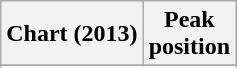<table class="wikitable sortable plainrowheaders">
<tr>
<th>Chart (2013)</th>
<th>Peak<br>position</th>
</tr>
<tr>
</tr>
<tr>
</tr>
</table>
